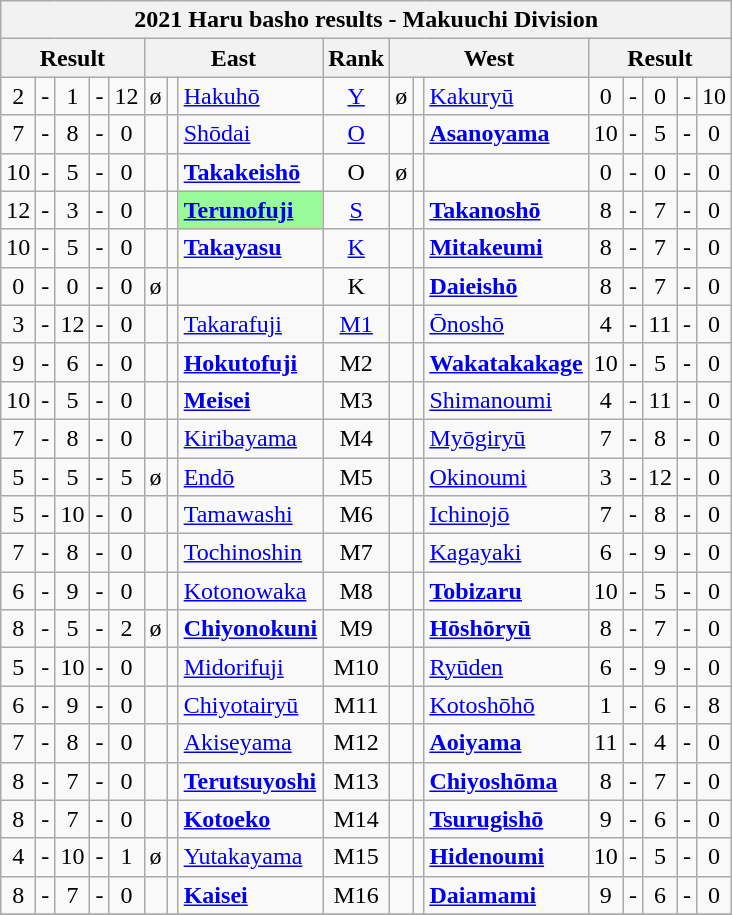<table class="wikitable" style="text-align:center">
<tr>
<th colspan="17">2021 Haru basho results - Makuuchi Division</th>
</tr>
<tr>
<th colspan="5">Result</th>
<th colspan="3">East</th>
<th>Rank</th>
<th colspan="3">West</th>
<th colspan="5">Result</th>
</tr>
<tr>
<td>2</td>
<td>-</td>
<td>1</td>
<td>-</td>
<td>12</td>
<td>ø</td>
<td></td>
<td style="text-align:left;"><a href='#'>Hakuhō</a></td>
<td><a href='#'>Y</a></td>
<td>ø</td>
<td></td>
<td style="text-align:left;"><a href='#'>Kakuryū</a></td>
<td>0</td>
<td>-</td>
<td>0</td>
<td>-</td>
<td>10</td>
</tr>
<tr>
<td>7</td>
<td>-</td>
<td>8</td>
<td>-</td>
<td>0</td>
<td></td>
<td></td>
<td style="text-align:left;"><a href='#'>Shōdai</a></td>
<td><a href='#'>O</a></td>
<td></td>
<td></td>
<td style="text-align:left;"><strong><a href='#'>Asanoyama</a></strong></td>
<td>10</td>
<td>-</td>
<td>5</td>
<td>-</td>
<td>0</td>
</tr>
<tr>
<td>10</td>
<td>-</td>
<td>5</td>
<td>-</td>
<td>0</td>
<td></td>
<td></td>
<td style="text-align:left;"><strong><a href='#'>Takakeishō</a></strong></td>
<td>O</td>
<td>ø</td>
<td></td>
<td></td>
<td>0</td>
<td>-</td>
<td>0</td>
<td>-</td>
<td>0</td>
</tr>
<tr>
<td>12</td>
<td>-</td>
<td>3</td>
<td>-</td>
<td>0</td>
<td></td>
<td></td>
<td style="text-align:left;background: PaleGreen;"><strong><a href='#'>Terunofuji</a></strong></td>
<td><a href='#'>S</a></td>
<td></td>
<td></td>
<td style="text-align:left;"><strong><a href='#'>Takanoshō</a></strong></td>
<td>8</td>
<td>-</td>
<td>7</td>
<td>-</td>
<td>0</td>
</tr>
<tr>
<td>10</td>
<td>-</td>
<td>5</td>
<td>-</td>
<td>0</td>
<td></td>
<td></td>
<td style="text-align:left;"><strong><a href='#'>Takayasu</a></strong></td>
<td><a href='#'>K</a></td>
<td></td>
<td></td>
<td style="text-align:left;"><strong><a href='#'>Mitakeumi</a></strong></td>
<td>8</td>
<td>-</td>
<td>7</td>
<td>-</td>
<td>0</td>
</tr>
<tr>
<td>0</td>
<td>-</td>
<td>0</td>
<td>-</td>
<td>0</td>
<td>ø</td>
<td></td>
<td></td>
<td>K</td>
<td></td>
<td></td>
<td style="text-align:left;"><strong><a href='#'>Daieishō</a></strong></td>
<td>8</td>
<td>-</td>
<td>7</td>
<td>-</td>
<td>0</td>
</tr>
<tr>
<td>3</td>
<td>-</td>
<td>12</td>
<td>-</td>
<td>0</td>
<td></td>
<td></td>
<td style="text-align:left;"><a href='#'>Takarafuji</a></td>
<td><a href='#'>M1</a></td>
<td></td>
<td></td>
<td style="text-align:left;"><a href='#'>Ōnoshō</a></td>
<td>4</td>
<td>-</td>
<td>11</td>
<td>-</td>
<td>0</td>
</tr>
<tr>
<td>9</td>
<td>-</td>
<td>6</td>
<td>-</td>
<td>0</td>
<td></td>
<td></td>
<td style="text-align:left;"><strong><a href='#'>Hokutofuji</a></strong></td>
<td>M2</td>
<td></td>
<td></td>
<td style="text-align:left;"><strong><a href='#'>Wakatakakage</a></strong></td>
<td>10</td>
<td>-</td>
<td>5</td>
<td>-</td>
<td>0</td>
</tr>
<tr>
<td>10</td>
<td>-</td>
<td>5</td>
<td>-</td>
<td>0</td>
<td></td>
<td></td>
<td style="text-align:left;"><strong><a href='#'>Meisei</a></strong></td>
<td>M3</td>
<td></td>
<td></td>
<td style="text-align:left;"><a href='#'>Shimanoumi</a></td>
<td>4</td>
<td>-</td>
<td>11</td>
<td>-</td>
<td>0</td>
</tr>
<tr>
<td>7</td>
<td>-</td>
<td>8</td>
<td>-</td>
<td>0</td>
<td></td>
<td></td>
<td style="text-align:left;"><a href='#'>Kiribayama</a></td>
<td>M4</td>
<td></td>
<td></td>
<td style="text-align:left;"><a href='#'>Myōgiryū</a></td>
<td>7</td>
<td>-</td>
<td>8</td>
<td>-</td>
<td>0</td>
</tr>
<tr>
<td>5</td>
<td>-</td>
<td>5</td>
<td>-</td>
<td>5</td>
<td>ø</td>
<td></td>
<td style="text-align:left;"><a href='#'>Endō</a></td>
<td>M5</td>
<td></td>
<td></td>
<td style="text-align:left;"><a href='#'>Okinoumi</a></td>
<td>3</td>
<td>-</td>
<td>12</td>
<td>-</td>
<td>0</td>
</tr>
<tr>
<td>5</td>
<td>-</td>
<td>10</td>
<td>-</td>
<td>0</td>
<td></td>
<td></td>
<td style="text-align:left;"><a href='#'>Tamawashi</a></td>
<td>M6</td>
<td></td>
<td></td>
<td style="text-align:left;"><a href='#'>Ichinojō</a></td>
<td>7</td>
<td>-</td>
<td>8</td>
<td>-</td>
<td>0</td>
</tr>
<tr>
<td>7</td>
<td>-</td>
<td>8</td>
<td>-</td>
<td>0</td>
<td></td>
<td></td>
<td style="text-align:left;"><a href='#'>Tochinoshin</a></td>
<td>M7</td>
<td></td>
<td></td>
<td style="text-align:left;"><a href='#'>Kagayaki</a></td>
<td>6</td>
<td>-</td>
<td>9</td>
<td>-</td>
<td>0</td>
</tr>
<tr>
<td>6</td>
<td>-</td>
<td>9</td>
<td>-</td>
<td>0</td>
<td></td>
<td></td>
<td style="text-align:left;"><a href='#'>Kotonowaka</a></td>
<td>M8</td>
<td></td>
<td></td>
<td style="text-align:left;"><strong><a href='#'>Tobizaru</a></strong></td>
<td>10</td>
<td>-</td>
<td>5</td>
<td>-</td>
<td>0</td>
</tr>
<tr>
<td>8</td>
<td>-</td>
<td>5</td>
<td>-</td>
<td>2</td>
<td>ø</td>
<td></td>
<td style="text-align:left;"><strong><a href='#'>Chiyonokuni</a></strong></td>
<td>M9</td>
<td></td>
<td></td>
<td style="text-align:left;"><strong><a href='#'>Hōshōryū</a></strong></td>
<td>8</td>
<td>-</td>
<td>7</td>
<td>-</td>
<td>0</td>
</tr>
<tr>
<td>5</td>
<td>-</td>
<td>10</td>
<td>-</td>
<td>0</td>
<td></td>
<td></td>
<td style="text-align:left;"><a href='#'>Midorifuji</a></td>
<td>M10</td>
<td></td>
<td></td>
<td style="text-align:left;"><a href='#'>Ryūden</a></td>
<td>6</td>
<td>-</td>
<td>9</td>
<td>-</td>
<td>0</td>
</tr>
<tr>
<td>6</td>
<td>-</td>
<td>9</td>
<td>-</td>
<td>0</td>
<td></td>
<td></td>
<td style="text-align:left;"><a href='#'>Chiyotairyū</a></td>
<td>M11</td>
<td></td>
<td></td>
<td style="text-align:left;"><a href='#'>Kotoshōhō</a></td>
<td>1</td>
<td>-</td>
<td>6</td>
<td>-</td>
<td>8</td>
</tr>
<tr>
<td>7</td>
<td>-</td>
<td>8</td>
<td>-</td>
<td>0</td>
<td></td>
<td></td>
<td style="text-align:left;"><a href='#'>Akiseyama</a></td>
<td>M12</td>
<td></td>
<td></td>
<td style="text-align:left;"><strong><a href='#'>Aoiyama</a></strong></td>
<td>11</td>
<td>-</td>
<td>4</td>
<td>-</td>
<td>0</td>
</tr>
<tr>
<td>8</td>
<td>-</td>
<td>7</td>
<td>-</td>
<td>0</td>
<td></td>
<td></td>
<td style="text-align:left;"><strong><a href='#'>Terutsuyoshi</a></strong></td>
<td>M13</td>
<td></td>
<td></td>
<td style="text-align:left;"><strong><a href='#'>Chiyoshōma</a></strong></td>
<td>8</td>
<td>-</td>
<td>7</td>
<td>-</td>
<td>0</td>
</tr>
<tr>
<td>8</td>
<td>-</td>
<td>7</td>
<td>-</td>
<td>0</td>
<td></td>
<td></td>
<td style="text-align:left;"><strong><a href='#'>Kotoeko</a></strong></td>
<td>M14</td>
<td></td>
<td></td>
<td style="text-align:left;"><strong><a href='#'>Tsurugishō</a></strong></td>
<td>9</td>
<td>-</td>
<td>6</td>
<td>-</td>
<td>0</td>
</tr>
<tr>
<td>4</td>
<td>-</td>
<td>10</td>
<td>-</td>
<td>1</td>
<td>ø</td>
<td></td>
<td style="text-align:left;"><a href='#'>Yutakayama</a></td>
<td>M15</td>
<td></td>
<td></td>
<td style="text-align:left;"><strong><a href='#'>Hidenoumi</a></strong></td>
<td>10</td>
<td>-</td>
<td>5</td>
<td>-</td>
<td>0</td>
</tr>
<tr>
<td>8</td>
<td>-</td>
<td>7</td>
<td>-</td>
<td>0</td>
<td></td>
<td></td>
<td style="text-align:left;"><strong><a href='#'>Kaisei</a></strong></td>
<td>M16</td>
<td></td>
<td></td>
<td style="text-align:left;"><strong><a href='#'>Daiamami</a></strong></td>
<td>9</td>
<td>-</td>
<td>6</td>
<td>-</td>
<td>0</td>
</tr>
<tr>
</tr>
</table>
